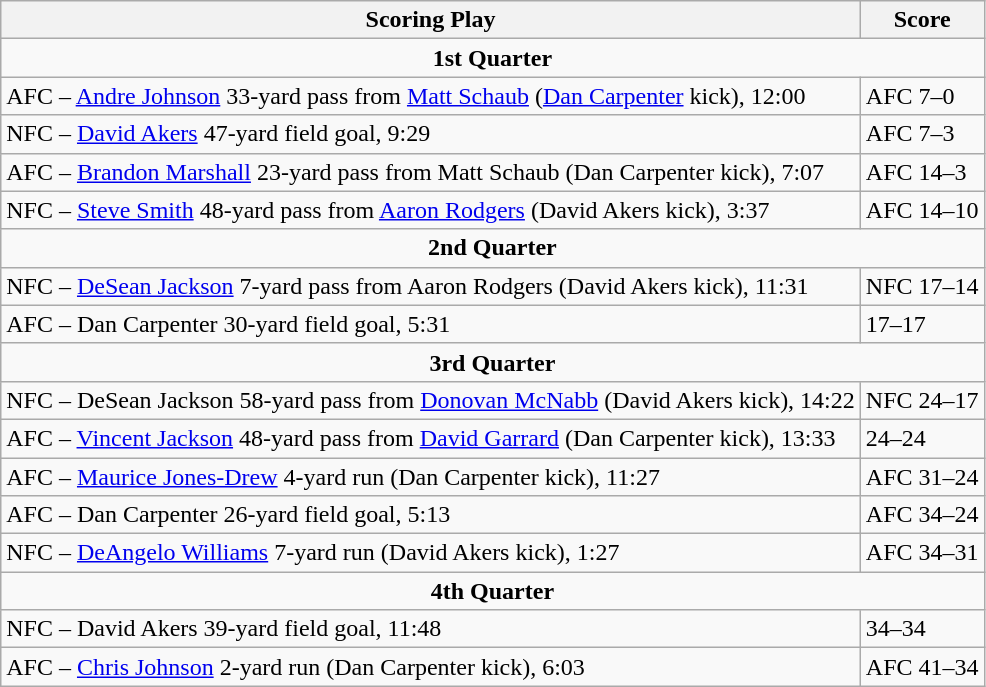<table class="wikitable">
<tr>
<th>Scoring Play</th>
<th>Score</th>
</tr>
<tr>
<td colspan="4" align="center"><strong>1st Quarter</strong></td>
</tr>
<tr>
<td>AFC – <a href='#'>Andre Johnson</a> 33-yard pass from <a href='#'>Matt Schaub</a> (<a href='#'>Dan Carpenter</a> kick), 12:00</td>
<td>AFC 7–0</td>
</tr>
<tr>
<td>NFC – <a href='#'>David Akers</a> 47-yard field goal, 9:29</td>
<td>AFC 7–3</td>
</tr>
<tr>
<td>AFC – <a href='#'>Brandon Marshall</a> 23-yard pass from Matt Schaub (Dan Carpenter kick), 7:07</td>
<td>AFC 14–3</td>
</tr>
<tr>
<td>NFC – <a href='#'>Steve Smith</a> 48-yard pass from <a href='#'>Aaron Rodgers</a> (David Akers kick), 3:37</td>
<td>AFC 14–10</td>
</tr>
<tr>
<td colspan="4" align="center"><strong>2nd Quarter</strong></td>
</tr>
<tr>
<td>NFC – <a href='#'>DeSean Jackson</a> 7-yard pass from Aaron Rodgers (David Akers kick), 11:31</td>
<td>NFC 17–14</td>
</tr>
<tr>
<td>AFC – Dan Carpenter 30-yard field goal, 5:31</td>
<td>17–17</td>
</tr>
<tr>
<td colspan="4" align="center"><strong>3rd Quarter</strong></td>
</tr>
<tr>
<td>NFC – DeSean Jackson 58-yard pass from <a href='#'>Donovan McNabb</a> (David Akers kick), 14:22</td>
<td>NFC 24–17</td>
</tr>
<tr>
<td>AFC – <a href='#'>Vincent Jackson</a> 48-yard pass from <a href='#'>David Garrard</a> (Dan Carpenter kick), 13:33</td>
<td>24–24</td>
</tr>
<tr>
<td>AFC – <a href='#'>Maurice Jones-Drew</a> 4-yard run (Dan Carpenter kick), 11:27</td>
<td>AFC 31–24</td>
</tr>
<tr>
<td>AFC – Dan Carpenter 26-yard field goal, 5:13</td>
<td>AFC 34–24</td>
</tr>
<tr>
<td>NFC – <a href='#'>DeAngelo Williams</a> 7-yard run (David Akers kick), 1:27</td>
<td>AFC 34–31</td>
</tr>
<tr>
<td colspan="4" align="center"><strong>4th Quarter</strong></td>
</tr>
<tr>
<td>NFC – David Akers 39-yard field goal, 11:48</td>
<td>34–34</td>
</tr>
<tr>
<td>AFC – <a href='#'>Chris Johnson</a> 2-yard run (Dan Carpenter kick), 6:03</td>
<td>AFC 41–34</td>
</tr>
</table>
